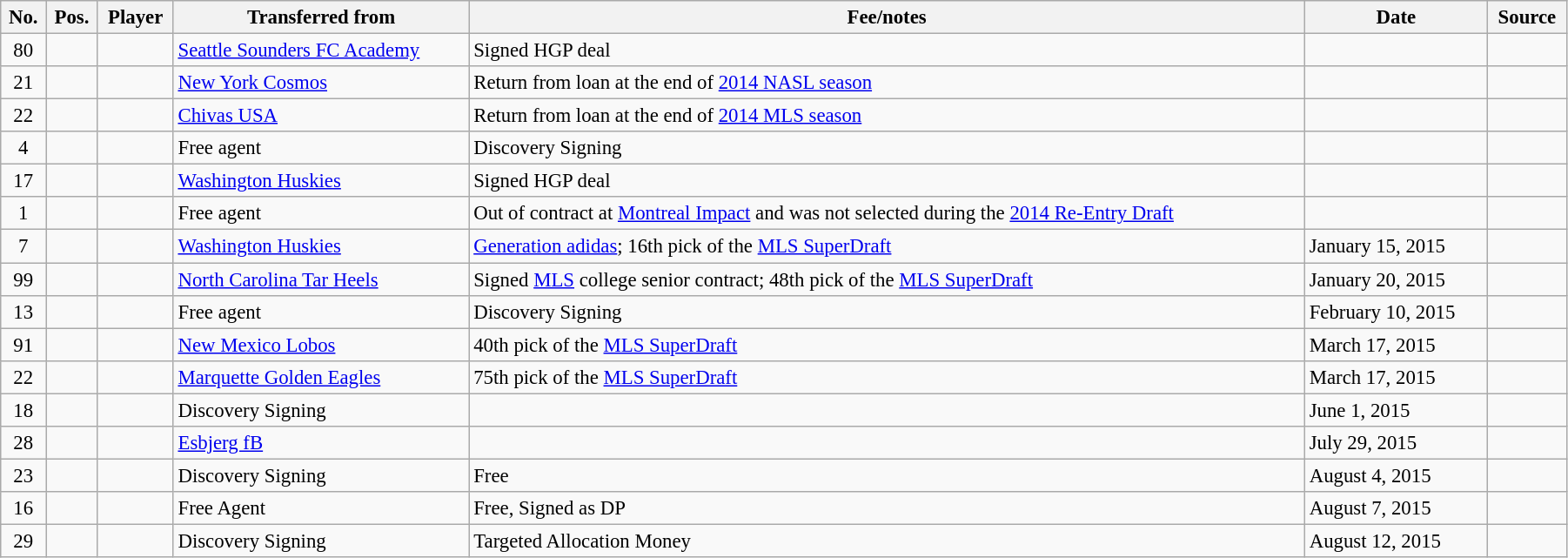<table class="wikitable sortable" style="width:95%; text-align:center; font-size:95%; text-align:left;">
<tr>
<th>No.</th>
<th><strong>Pos.</strong></th>
<th><strong>Player</strong></th>
<th><strong>Transferred from</strong></th>
<th><strong>Fee/notes</strong></th>
<th><strong>Date</strong></th>
<th>Source</th>
</tr>
<tr>
<td align=center>80</td>
<td align=center></td>
<td></td>
<td> <a href='#'>Seattle Sounders FC Academy</a></td>
<td>Signed HGP deal</td>
<td></td>
<td></td>
</tr>
<tr>
<td align=center>21</td>
<td align=center></td>
<td></td>
<td> <a href='#'>New York Cosmos</a></td>
<td>Return from loan at the end of <a href='#'>2014 NASL season</a></td>
<td></td>
<td></td>
</tr>
<tr>
<td align=center>22</td>
<td align=center></td>
<td></td>
<td> <a href='#'>Chivas USA</a></td>
<td>Return from loan at the end of <a href='#'>2014 MLS season</a></td>
<td></td>
<td></td>
</tr>
<tr>
<td align=center>4</td>
<td align=center></td>
<td></td>
<td>Free agent</td>
<td>Discovery Signing</td>
<td></td>
<td></td>
</tr>
<tr>
<td align=center>17</td>
<td align=center></td>
<td></td>
<td> <a href='#'>Washington Huskies</a></td>
<td>Signed HGP deal</td>
<td></td>
<td></td>
</tr>
<tr>
<td align=center>1</td>
<td align=center></td>
<td></td>
<td>Free agent</td>
<td>Out of contract at <a href='#'>Montreal Impact</a> and was not selected during the <a href='#'>2014 Re-Entry Draft</a></td>
<td></td>
<td></td>
</tr>
<tr>
<td align=center>7</td>
<td align=center></td>
<td></td>
<td> <a href='#'>Washington Huskies</a></td>
<td><a href='#'>Generation adidas</a>; 16th pick of the <a href='#'>MLS SuperDraft</a></td>
<td>January 15, 2015</td>
<td></td>
</tr>
<tr>
<td align=center>99</td>
<td align=center></td>
<td></td>
<td> <a href='#'>North Carolina Tar Heels</a></td>
<td>Signed <a href='#'>MLS</a> college senior contract; 48th pick of the <a href='#'>MLS SuperDraft</a></td>
<td>January 20, 2015</td>
<td></td>
</tr>
<tr>
<td align=center>13</td>
<td align=center></td>
<td></td>
<td>Free agent</td>
<td>Discovery Signing</td>
<td>February 10, 2015</td>
<td></td>
</tr>
<tr>
<td align=center>91</td>
<td align=center></td>
<td></td>
<td> <a href='#'>New Mexico Lobos</a></td>
<td>40th pick of the <a href='#'>MLS SuperDraft</a></td>
<td>March 17, 2015</td>
<td></td>
</tr>
<tr>
<td align=center>22</td>
<td align=center></td>
<td></td>
<td> <a href='#'>Marquette Golden Eagles</a></td>
<td>75th pick of the <a href='#'>MLS SuperDraft</a></td>
<td>March 17, 2015</td>
<td></td>
</tr>
<tr>
<td align=center>18</td>
<td align=center></td>
<td></td>
<td>Discovery Signing</td>
<td></td>
<td>June 1, 2015</td>
<td></td>
</tr>
<tr>
<td align=center>28</td>
<td align=center></td>
<td></td>
<td> <a href='#'>Esbjerg fB</a></td>
<td></td>
<td>July 29, 2015</td>
<td></td>
</tr>
<tr>
<td align=center>23</td>
<td align=center></td>
<td></td>
<td>Discovery Signing</td>
<td>Free</td>
<td>August 4, 2015</td>
<td></td>
</tr>
<tr>
<td align=center>16</td>
<td align=center></td>
<td></td>
<td>Free Agent</td>
<td>Free, Signed as DP</td>
<td>August 7, 2015</td>
<td></td>
</tr>
<tr>
<td align=center>29</td>
<td align=center></td>
<td></td>
<td>Discovery Signing</td>
<td>Targeted Allocation Money</td>
<td>August 12, 2015</td>
<td></td>
</tr>
</table>
